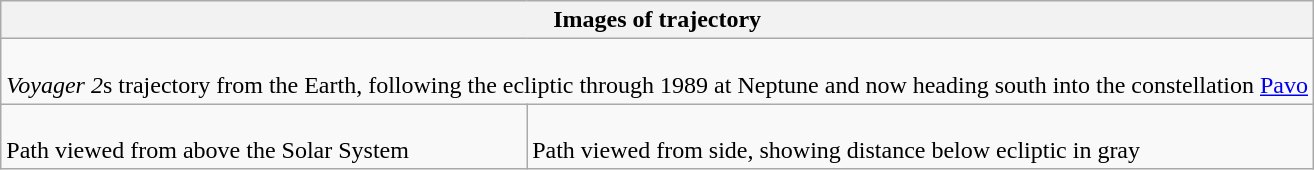<table class="wikitable collapsible">
<tr>
<th colspan=2>Images of trajectory</th>
</tr>
<tr>
<td colspan=2><br><em>Voyager 2</em>s trajectory from the Earth, following the ecliptic through 1989 at Neptune and now heading south into the constellation <a href='#'>Pavo</a></td>
</tr>
<tr>
<td><br>Path viewed from above the Solar System</td>
<td><br>Path viewed from side, showing distance below ecliptic in gray</td>
</tr>
</table>
